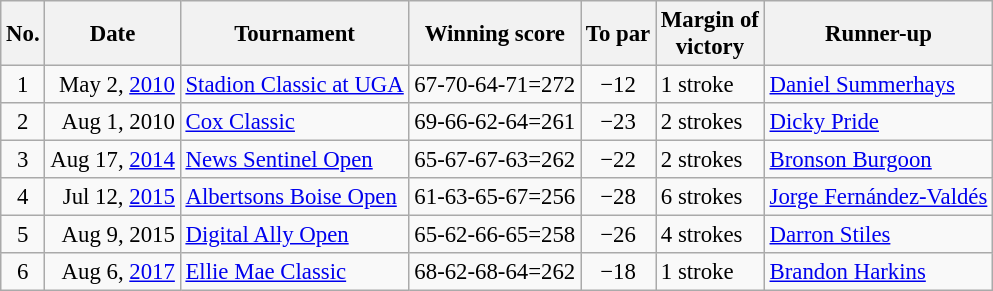<table class="wikitable" style="font-size:95%;">
<tr>
<th>No.</th>
<th>Date</th>
<th>Tournament</th>
<th>Winning score</th>
<th>To par</th>
<th>Margin of<br>victory</th>
<th>Runner-up</th>
</tr>
<tr>
<td align=center>1</td>
<td align=right>May 2, <a href='#'>2010</a></td>
<td><a href='#'>Stadion Classic at UGA</a></td>
<td>67-70-64-71=272</td>
<td align=center>−12</td>
<td>1 stroke</td>
<td> <a href='#'>Daniel Summerhays</a></td>
</tr>
<tr>
<td align=center>2</td>
<td align=right>Aug 1, 2010</td>
<td><a href='#'>Cox Classic</a></td>
<td>69-66-62-64=261</td>
<td align=center>−23</td>
<td>2 strokes</td>
<td> <a href='#'>Dicky Pride</a></td>
</tr>
<tr>
<td align=center>3</td>
<td align=right>Aug 17, <a href='#'>2014</a></td>
<td><a href='#'>News Sentinel Open</a></td>
<td>65-67-67-63=262</td>
<td align=center>−22</td>
<td>2 strokes</td>
<td> <a href='#'>Bronson Burgoon</a></td>
</tr>
<tr>
<td align=center>4</td>
<td align=right>Jul 12, <a href='#'>2015</a></td>
<td><a href='#'>Albertsons Boise Open</a></td>
<td>61-63-65-67=256</td>
<td align=center>−28</td>
<td>6 strokes</td>
<td> <a href='#'>Jorge Fernández-Valdés</a></td>
</tr>
<tr>
<td align=center>5</td>
<td align=right>Aug 9, 2015</td>
<td><a href='#'>Digital Ally Open</a></td>
<td>65-62-66-65=258</td>
<td align=center>−26</td>
<td>4 strokes</td>
<td> <a href='#'>Darron Stiles</a></td>
</tr>
<tr>
<td align=center>6</td>
<td align=right>Aug 6, <a href='#'>2017</a></td>
<td><a href='#'>Ellie Mae Classic</a></td>
<td>68-62-68-64=262</td>
<td align=center>−18</td>
<td>1 stroke</td>
<td> <a href='#'>Brandon Harkins</a></td>
</tr>
</table>
